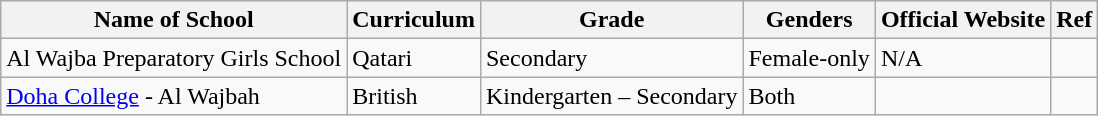<table class="wikitable">
<tr>
<th>Name of School</th>
<th>Curriculum</th>
<th>Grade</th>
<th>Genders</th>
<th>Official Website</th>
<th>Ref</th>
</tr>
<tr>
<td>Al Wajba Preparatory Girls School</td>
<td>Qatari</td>
<td>Secondary</td>
<td>Female-only</td>
<td>N/A</td>
<td></td>
</tr>
<tr>
<td><a href='#'>Doha College</a> - Al Wajbah</td>
<td>British</td>
<td>Kindergarten – Secondary</td>
<td>Both</td>
<td></td>
<td></td>
</tr>
</table>
